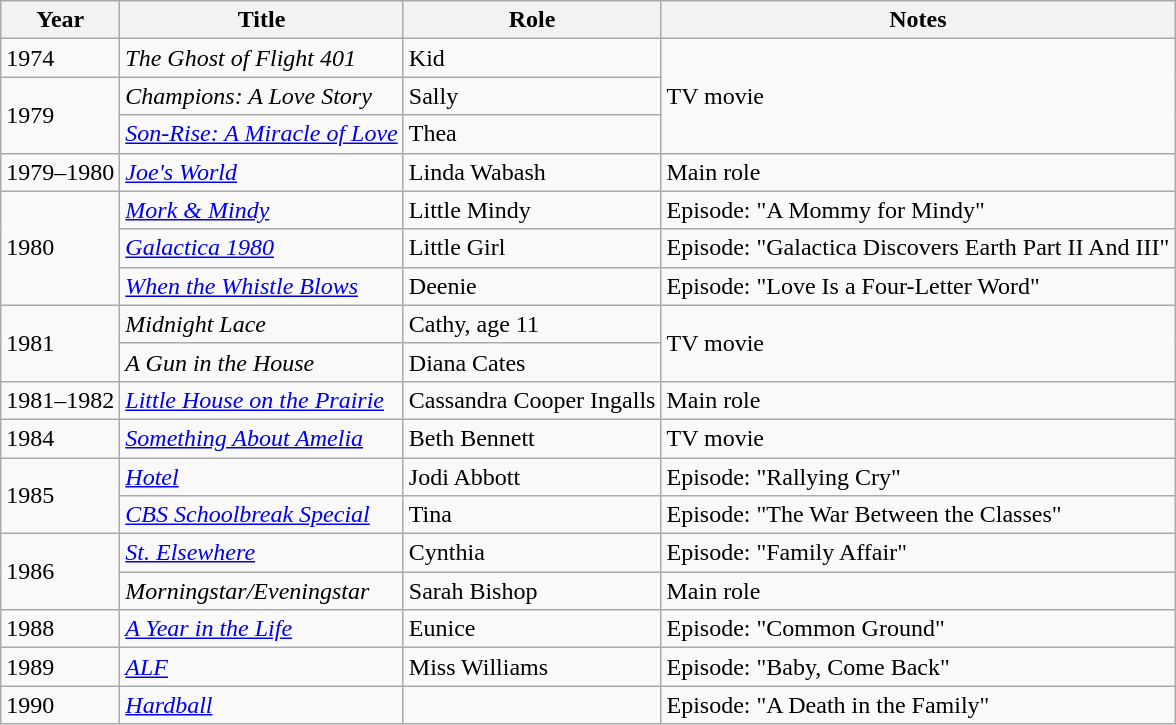<table class="wikitable sortable">
<tr>
<th>Year</th>
<th>Title</th>
<th>Role</th>
<th class="unsortable">Notes</th>
</tr>
<tr>
<td>1974</td>
<td><em>The Ghost of Flight 401</em></td>
<td>Kid</td>
<td rowspan=3>TV movie</td>
</tr>
<tr>
<td rowspan=2>1979</td>
<td><em>Champions: A Love Story</em></td>
<td>Sally</td>
</tr>
<tr>
<td><em><a href='#'>Son-Rise: A Miracle of Love</a></em></td>
<td>Thea</td>
</tr>
<tr>
<td>1979–1980</td>
<td><em><a href='#'>Joe's World</a></em></td>
<td>Linda Wabash</td>
<td>Main role</td>
</tr>
<tr>
<td rowspan=3>1980</td>
<td><em><a href='#'>Mork & Mindy</a></em></td>
<td>Little Mindy</td>
<td>Episode: "A Mommy for Mindy"</td>
</tr>
<tr>
<td><em><a href='#'>Galactica 1980</a></em></td>
<td>Little Girl</td>
<td>Episode: "Galactica Discovers Earth Part II And III"</td>
</tr>
<tr>
<td><em><a href='#'>When the Whistle Blows</a></em></td>
<td>Deenie</td>
<td>Episode: "Love Is a Four-Letter Word"</td>
</tr>
<tr>
<td rowspan=2>1981</td>
<td><em>Midnight Lace</em></td>
<td>Cathy, age 11</td>
<td rowspan=2>TV movie</td>
</tr>
<tr>
<td><em>A Gun in the House</em></td>
<td>Diana Cates</td>
</tr>
<tr>
<td>1981–1982</td>
<td><em><a href='#'>Little House on the Prairie</a></em></td>
<td>Cassandra Cooper Ingalls</td>
<td>Main role</td>
</tr>
<tr>
<td>1984</td>
<td><em><a href='#'>Something About Amelia</a></em></td>
<td>Beth Bennett</td>
<td>TV movie</td>
</tr>
<tr>
<td rowspan=2>1985</td>
<td><em><a href='#'>Hotel</a></em></td>
<td>Jodi Abbott</td>
<td>Episode: "Rallying Cry"</td>
</tr>
<tr>
<td><em><a href='#'>CBS Schoolbreak Special</a></em></td>
<td>Tina</td>
<td>Episode: "The War Between the Classes"</td>
</tr>
<tr>
<td rowspan=2>1986</td>
<td><em><a href='#'>St. Elsewhere</a></em></td>
<td>Cynthia</td>
<td>Episode: "Family Affair"</td>
</tr>
<tr>
<td><em>Morningstar/Eveningstar</em></td>
<td>Sarah Bishop</td>
<td>Main role</td>
</tr>
<tr>
<td>1988</td>
<td><em><a href='#'>A Year in the Life</a></em></td>
<td>Eunice</td>
<td>Episode: "Common Ground"</td>
</tr>
<tr>
<td>1989</td>
<td><em><a href='#'>ALF</a></em></td>
<td>Miss Williams</td>
<td>Episode: "Baby, Come Back"</td>
</tr>
<tr>
<td>1990</td>
<td><em><a href='#'>Hardball</a></em></td>
<td></td>
<td>Episode: "A Death in the Family"</td>
</tr>
</table>
